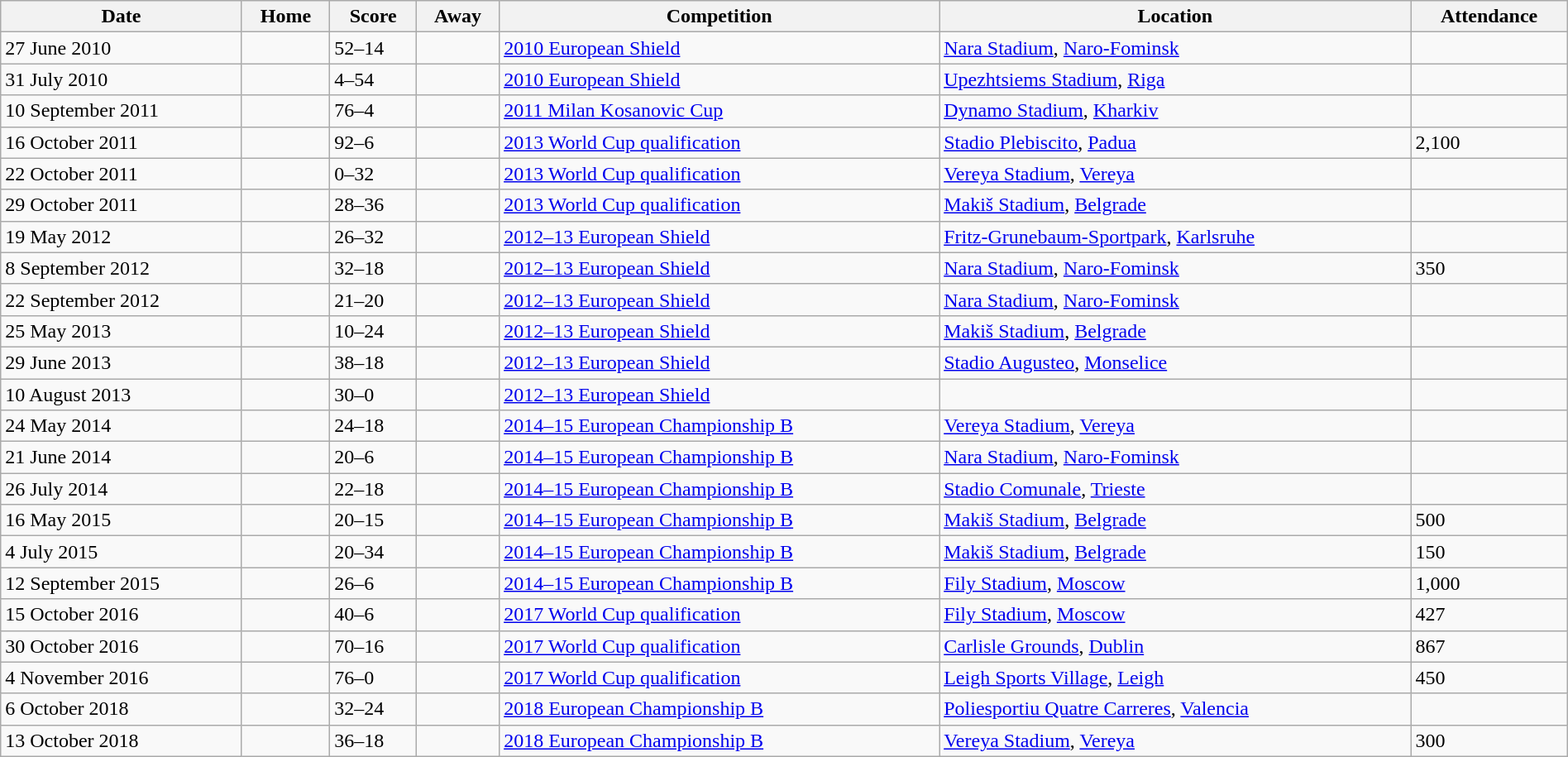<table class="wikitable" width="100%">
<tr>
<th>Date</th>
<th>Home</th>
<th>Score</th>
<th>Away</th>
<th>Competition</th>
<th>Location</th>
<th>Attendance</th>
</tr>
<tr>
<td>27 June 2010</td>
<td></td>
<td>52–14</td>
<td></td>
<td><a href='#'>2010 European Shield</a></td>
<td><a href='#'>Nara Stadium</a>, <a href='#'>Naro-Fominsk</a></td>
<td></td>
</tr>
<tr>
<td>31 July 2010</td>
<td></td>
<td>4–54</td>
<td></td>
<td><a href='#'>2010 European Shield</a></td>
<td><a href='#'>Upezhtsiems Stadium</a>, <a href='#'>Riga</a></td>
<td></td>
</tr>
<tr>
<td>10 September 2011</td>
<td></td>
<td>76–4</td>
<td></td>
<td><a href='#'>2011 Milan Kosanovic Cup</a></td>
<td><a href='#'>Dynamo Stadium</a>, <a href='#'>Kharkiv</a></td>
<td></td>
</tr>
<tr>
<td>16 October 2011</td>
<td></td>
<td>92–6</td>
<td></td>
<td><a href='#'>2013 World Cup qualification</a></td>
<td><a href='#'>Stadio Plebiscito</a>, <a href='#'>Padua</a></td>
<td>2,100</td>
</tr>
<tr>
<td>22 October 2011</td>
<td></td>
<td>0–32</td>
<td></td>
<td><a href='#'>2013 World Cup qualification</a></td>
<td><a href='#'>Vereya Stadium</a>, <a href='#'>Vereya</a></td>
<td></td>
</tr>
<tr>
<td>29 October 2011</td>
<td></td>
<td>28–36</td>
<td></td>
<td><a href='#'>2013 World Cup qualification</a></td>
<td><a href='#'>Makiš Stadium</a>, <a href='#'>Belgrade</a></td>
<td></td>
</tr>
<tr>
<td>19 May 2012</td>
<td></td>
<td>26–32</td>
<td></td>
<td><a href='#'>2012–13 European Shield</a></td>
<td><a href='#'>Fritz-Grunebaum-Sportpark</a>, <a href='#'>Karlsruhe</a></td>
<td></td>
</tr>
<tr>
<td>8 September 2012</td>
<td></td>
<td>32–18</td>
<td></td>
<td><a href='#'>2012–13 European Shield</a></td>
<td><a href='#'>Nara Stadium</a>, <a href='#'>Naro-Fominsk</a></td>
<td>350</td>
</tr>
<tr>
<td>22 September 2012</td>
<td></td>
<td>21–20</td>
<td></td>
<td><a href='#'>2012–13 European Shield</a></td>
<td><a href='#'>Nara Stadium</a>, <a href='#'>Naro-Fominsk</a></td>
<td></td>
</tr>
<tr>
<td>25 May 2013</td>
<td></td>
<td>10–24</td>
<td></td>
<td><a href='#'>2012–13 European Shield</a></td>
<td><a href='#'>Makiš Stadium</a>, <a href='#'>Belgrade</a></td>
<td></td>
</tr>
<tr>
<td>29 June 2013</td>
<td></td>
<td>38–18</td>
<td></td>
<td><a href='#'>2012–13 European Shield</a></td>
<td><a href='#'>Stadio Augusteo</a>, <a href='#'>Monselice</a></td>
<td></td>
</tr>
<tr>
<td>10 August 2013</td>
<td></td>
<td>30–0</td>
<td></td>
<td><a href='#'>2012–13 European Shield</a></td>
<td></td>
<td></td>
</tr>
<tr>
<td>24 May 2014</td>
<td></td>
<td>24–18</td>
<td></td>
<td><a href='#'>2014–15 European Championship B</a></td>
<td><a href='#'>Vereya Stadium</a>, <a href='#'>Vereya</a></td>
<td></td>
</tr>
<tr>
<td>21 June 2014</td>
<td></td>
<td>20–6</td>
<td></td>
<td><a href='#'>2014–15 European Championship B</a></td>
<td><a href='#'>Nara Stadium</a>, <a href='#'>Naro-Fominsk</a></td>
<td></td>
</tr>
<tr>
<td>26 July 2014</td>
<td></td>
<td>22–18</td>
<td></td>
<td><a href='#'>2014–15 European Championship B</a></td>
<td><a href='#'>Stadio Comunale</a>, <a href='#'>Trieste</a></td>
<td></td>
</tr>
<tr>
<td>16 May 2015</td>
<td></td>
<td>20–15</td>
<td></td>
<td><a href='#'>2014–15 European Championship B</a></td>
<td><a href='#'>Makiš Stadium</a>, <a href='#'>Belgrade</a></td>
<td>500</td>
</tr>
<tr>
<td>4 July 2015</td>
<td></td>
<td>20–34</td>
<td></td>
<td><a href='#'>2014–15 European Championship B</a></td>
<td><a href='#'>Makiš Stadium</a>, <a href='#'>Belgrade</a></td>
<td>150</td>
</tr>
<tr>
<td>12 September 2015</td>
<td></td>
<td>26–6</td>
<td></td>
<td><a href='#'>2014–15 European Championship B</a></td>
<td><a href='#'>Fily Stadium</a>, <a href='#'>Moscow</a></td>
<td>1,000</td>
</tr>
<tr>
<td>15 October 2016</td>
<td></td>
<td>40–6</td>
<td></td>
<td><a href='#'>2017 World Cup qualification</a></td>
<td><a href='#'>Fily Stadium</a>, <a href='#'>Moscow</a></td>
<td>427</td>
</tr>
<tr>
<td>30 October 2016</td>
<td></td>
<td>70–16</td>
<td></td>
<td><a href='#'>2017 World Cup qualification</a></td>
<td><a href='#'>Carlisle Grounds</a>, <a href='#'>Dublin</a></td>
<td>867</td>
</tr>
<tr>
<td>4 November 2016</td>
<td></td>
<td>76–0</td>
<td></td>
<td><a href='#'>2017 World Cup qualification</a></td>
<td><a href='#'>Leigh Sports Village</a>, <a href='#'>Leigh</a></td>
<td>450</td>
</tr>
<tr>
<td>6 October 2018</td>
<td></td>
<td>32–24</td>
<td></td>
<td><a href='#'>2018 European Championship B</a></td>
<td><a href='#'>Poliesportiu Quatre Carreres</a>, <a href='#'>Valencia</a></td>
<td></td>
</tr>
<tr>
<td>13 October 2018</td>
<td></td>
<td>36–18</td>
<td></td>
<td><a href='#'>2018 European Championship B</a></td>
<td><a href='#'>Vereya Stadium</a>, <a href='#'>Vereya</a></td>
<td>300</td>
</tr>
</table>
